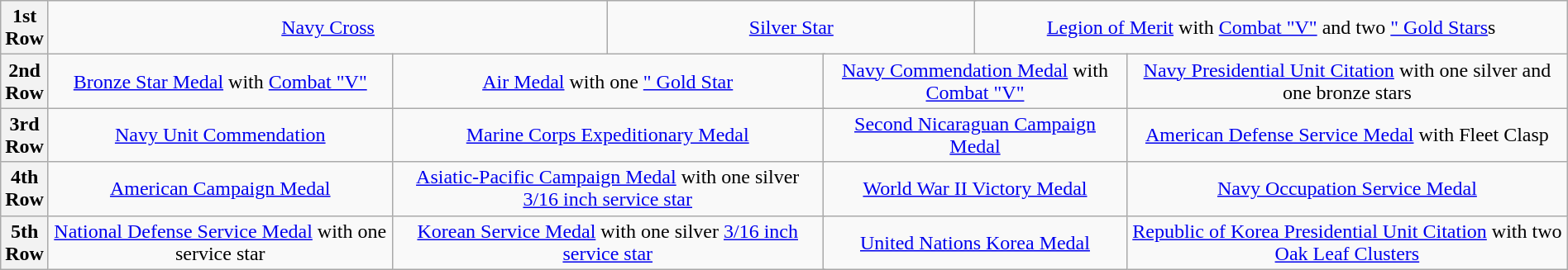<table class="wikitable" style="margin:1em auto; text-align:center;">
<tr>
<th>1st <br>Row</th>
<td colspan="5"><a href='#'>Navy Cross</a></td>
<td colspan="6"><a href='#'>Silver Star</a></td>
<td colspan="5"><a href='#'>Legion of Merit</a> with <a href='#'>Combat "V"</a> and two <a href='#'>" Gold Stars</a>s</td>
</tr>
<tr>
<th>2nd <br>Row</th>
<td colspan="4"><a href='#'>Bronze Star Medal</a> with <a href='#'>Combat "V"</a></td>
<td colspan="4"><a href='#'>Air Medal</a> with one <a href='#'>" Gold Star</a></td>
<td colspan="4"><a href='#'>Navy Commendation Medal</a> with <a href='#'>Combat "V"</a></td>
<td colspan="4"><a href='#'>Navy Presidential Unit Citation</a> with one silver and one bronze stars</td>
</tr>
<tr>
<th>3rd <br>Row</th>
<td colspan="4"><a href='#'>Navy Unit Commendation</a></td>
<td colspan="4"><a href='#'>Marine Corps Expeditionary Medal</a></td>
<td colspan="4"><a href='#'>Second Nicaraguan Campaign Medal</a></td>
<td colspan="4"><a href='#'>American Defense Service Medal</a> with Fleet Clasp</td>
</tr>
<tr>
<th>4th <br>Row</th>
<td colspan="4"><a href='#'>American Campaign Medal</a></td>
<td colspan="4"><a href='#'>Asiatic-Pacific Campaign Medal</a> with one silver <a href='#'>3/16 inch service star</a></td>
<td colspan="4"><a href='#'>World War II Victory Medal</a></td>
<td colspan="4"><a href='#'>Navy Occupation Service Medal</a></td>
</tr>
<tr>
<th>5th <br>Row</th>
<td colspan="4"><a href='#'>National Defense Service Medal</a> with one service star</td>
<td colspan="4"><a href='#'>Korean Service Medal</a> with one silver <a href='#'>3/16 inch service star</a></td>
<td colspan="4"><a href='#'>United Nations Korea Medal</a></td>
<td colspan="4"><a href='#'>Republic of Korea Presidential Unit Citation</a> with two <a href='#'>Oak Leaf Clusters</a></td>
</tr>
</table>
